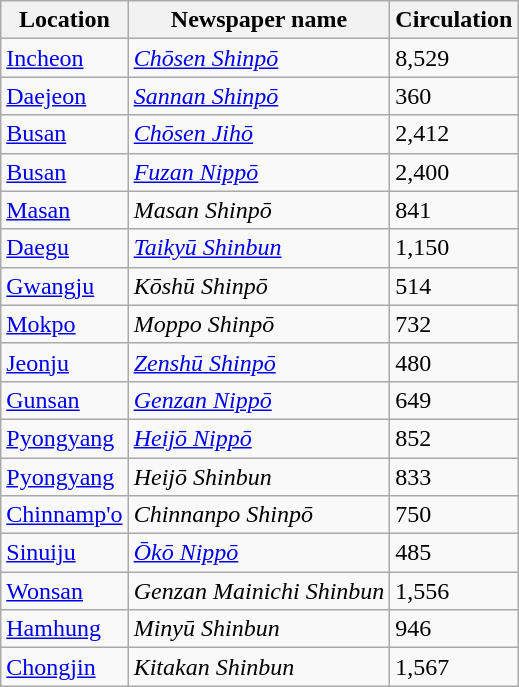<table class="wikitable">
<tr>
<th>Location</th>
<th>Newspaper name</th>
<th>Circulation</th>
</tr>
<tr>
<td><a href='#'>Incheon</a></td>
<td><em><a href='#'>Chōsen Shinpō</a></em></td>
<td>8,529</td>
</tr>
<tr>
<td><a href='#'>Daejeon</a></td>
<td><em><a href='#'>Sannan Shinpō</a></em></td>
<td>360</td>
</tr>
<tr>
<td><a href='#'>Busan</a></td>
<td><em><a href='#'>Chōsen Jihō</a></em></td>
<td>2,412</td>
</tr>
<tr>
<td><a href='#'>Busan</a></td>
<td><em><a href='#'>Fuzan Nippō</a></em></td>
<td>2,400</td>
</tr>
<tr>
<td><a href='#'>Masan</a></td>
<td><em>Masan Shinpō</em></td>
<td>841</td>
</tr>
<tr>
<td><a href='#'>Daegu</a></td>
<td><a href='#'><em>Taikyū Shinbun</em></a></td>
<td>1,150</td>
</tr>
<tr>
<td><a href='#'>Gwangju</a></td>
<td><em>Kōshū Shinpō</em></td>
<td>514</td>
</tr>
<tr>
<td><a href='#'>Mokpo</a></td>
<td><em>Moppo Shinpō</em></td>
<td>732</td>
</tr>
<tr>
<td><a href='#'>Jeonju</a></td>
<td><em><a href='#'>Zenshū Shinpō</a></em></td>
<td>480</td>
</tr>
<tr>
<td><a href='#'>Gunsan</a></td>
<td><em><a href='#'>Genzan Nippō</a></em></td>
<td>649</td>
</tr>
<tr>
<td><a href='#'>Pyongyang</a></td>
<td><em><a href='#'>Heijō Nippō</a></em></td>
<td>852</td>
</tr>
<tr>
<td><a href='#'>Pyongyang</a></td>
<td><em>Heijō Shinbun</em></td>
<td>833</td>
</tr>
<tr>
<td><a href='#'>Chinnamp'o</a></td>
<td><em>Chinnanpo Shinpō</em></td>
<td>750</td>
</tr>
<tr>
<td><a href='#'>Sinuiju</a></td>
<td><em><a href='#'>Ōkō Nippō</a></em></td>
<td>485</td>
</tr>
<tr>
<td><a href='#'>Wonsan</a></td>
<td><em>Genzan Mainichi Shinbun</em></td>
<td>1,556</td>
</tr>
<tr>
<td><a href='#'>Hamhung</a></td>
<td><em>Minyū Shinbun</em></td>
<td>946</td>
</tr>
<tr>
<td><a href='#'>Chongjin</a></td>
<td><em>Kitakan Shinbun</em></td>
<td>1,567</td>
</tr>
</table>
